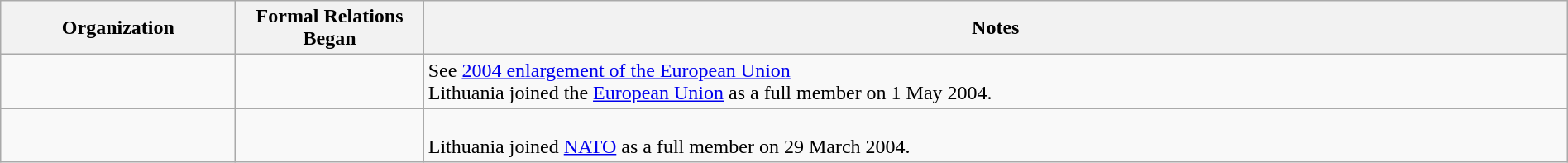<table class="wikitable sortable" border="1" style="width:100%; margin:auto;">
<tr>
<th width="15%">Organization</th>
<th width="12%">Formal Relations Began</th>
<th>Notes</th>
</tr>
<tr -valign="top">
<td></td>
<td></td>
<td>See <a href='#'>2004 enlargement of the European Union</a><br>Lithuania joined the <a href='#'>European Union</a> as a full member on 1 May 2004.</td>
</tr>
<tr -valign="top">
<td></td>
<td></td>
<td><br>Lithuania joined <a href='#'>NATO</a> as a full member on 29 March 2004.</td>
</tr>
</table>
